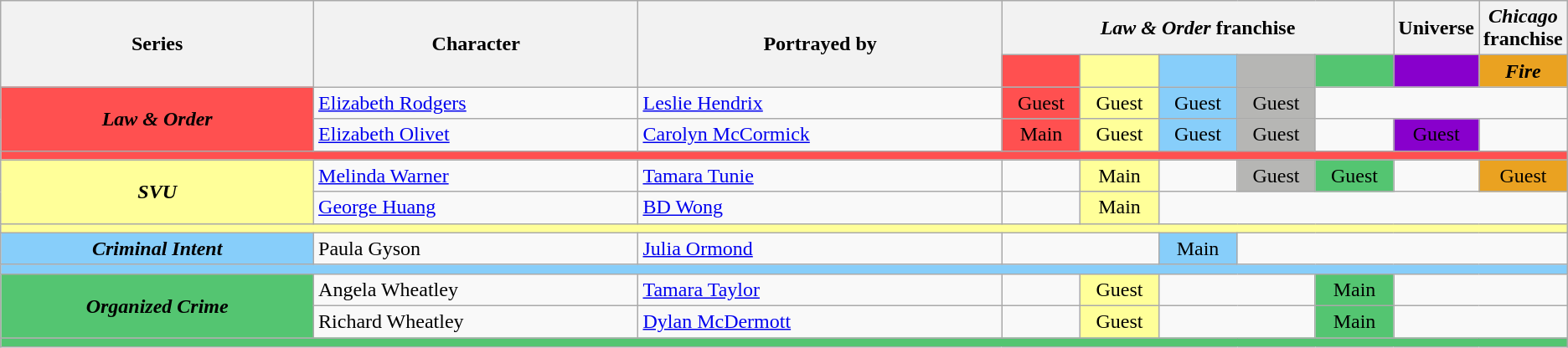<table class="wikitable">
<tr>
<th rowspan="2">Series</th>
<th rowspan="2">Character</th>
<th rowspan="2">Portrayed by</th>
<th colspan="5"><em>Law & Order</em> franchise</th>
<th>Universe</th>
<th><em>Chicago</em> franchise</th>
</tr>
<tr>
<th style="background:#FF5050" width="5%"><em></em></th>
<th style="background:#FFFF99" width="5%"><em></em></th>
<th style="background:#87CEFA" width="5%"><em></em></th>
<th style="background:#B6B6B4" width="5%"><em></em></th>
<th style="background:#54C571" width="5%"><em></em></th>
<th style="background:#8800CC" width="5%"><em></em></th>
<th style="background:#EAA221" width="5%"><em>Fire</em></th>
</tr>
<tr>
<td rowspan="2" style="background:#FF5050" align="center"><strong><em>Law & Order</em></strong></td>
<td><a href='#'>Elizabeth Rodgers</a></td>
<td><a href='#'>Leslie Hendrix</a></td>
<td style="background:#FF5050" align="center">Guest</td>
<td style="background:#FFFF99" align="center">Guest</td>
<td style="background:#87CEFA" align="center">Guest</td>
<td style="background:#B6B6B4" align="center">Guest</td>
<td colspan="3"></td>
</tr>
<tr>
<td><a href='#'>Elizabeth Olivet</a></td>
<td><a href='#'>Carolyn McCormick</a></td>
<td style="background:#FF5050" align="center">Main</td>
<td style="background:#FFFF99" align="center">Guest</td>
<td style="background:#87CEFA" align="center">Guest</td>
<td style="background:#B6B6B4" align="center">Guest</td>
<td></td>
<td style="background:#8800CC" align="center">Guest</td>
<td></td>
</tr>
<tr>
<td colspan="24" style="background:#FF5050"></td>
</tr>
<tr>
<td rowspan="2" style="background:#FFFF99" align="center"><strong><em>SVU</em></strong></td>
<td><a href='#'>Melinda Warner</a></td>
<td><a href='#'>Tamara Tunie</a></td>
<td></td>
<td style="background:#FFFF99" align="center">Main</td>
<td></td>
<td style="background:#B6B6B4" align="center">Guest</td>
<td style="background:#54C571" align="center">Guest</td>
<td></td>
<td style="background:#EAA221" align="center">Guest</td>
</tr>
<tr>
<td><a href='#'>George Huang</a></td>
<td><a href='#'>BD Wong</a></td>
<td></td>
<td style="background:#FFFF99" align="center">Main</td>
<td colspan="5"></td>
</tr>
<tr>
<td colspan="24" style="background:#FFFF99"></td>
</tr>
<tr>
<td rowspan="1" style="background:#87CEFA" align="center"><strong><em>Criminal Intent</em></strong></td>
<td>Paula Gyson</td>
<td><a href='#'>Julia Ormond</a></td>
<td colspan="2"></td>
<td style="background:#87CEFA" align="center">Main</td>
<td colspan="4"></td>
</tr>
<tr>
<td colspan="24" style="background:#87CEFA"></td>
</tr>
<tr>
<td rowspan="2" style="background:#54C571" align="center"><strong><em>Organized Crime</em></strong></td>
<td>Angela Wheatley</td>
<td><a href='#'>Tamara Taylor</a></td>
<td></td>
<td style="background:#FFFF99" align="center">Guest</td>
<td colspan="2"></td>
<td style="background:#54C571" align="center">Main</td>
<td colspan="2"></td>
</tr>
<tr>
<td>Richard Wheatley</td>
<td><a href='#'>Dylan McDermott</a></td>
<td></td>
<td style="background:#FFFF99" align="center">Guest</td>
<td colspan="2"></td>
<td style="background:#54C571" align="center">Main</td>
<td colspan="2"></td>
</tr>
<tr>
<td colspan="24" style="background:#54C571"></td>
</tr>
</table>
